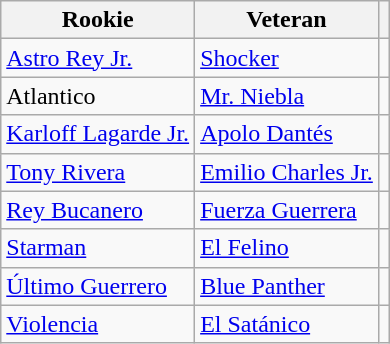<table class="wikitable">
<tr>
<th>Rookie</th>
<th>Veteran</th>
<th></th>
</tr>
<tr>
<td><a href='#'>Astro Rey Jr.</a></td>
<td><a href='#'>Shocker</a></td>
<td></td>
</tr>
<tr>
<td>Atlantico</td>
<td><a href='#'>Mr. Niebla</a></td>
<td></td>
</tr>
<tr>
<td><a href='#'>Karloff Lagarde Jr.</a></td>
<td><a href='#'>Apolo Dantés</a></td>
<td></td>
</tr>
<tr>
<td><a href='#'>Tony Rivera</a></td>
<td><a href='#'>Emilio Charles Jr.</a></td>
<td></td>
</tr>
<tr>
<td><a href='#'>Rey Bucanero</a></td>
<td><a href='#'>Fuerza Guerrera</a></td>
<td></td>
</tr>
<tr>
<td><a href='#'>Starman</a></td>
<td><a href='#'>El Felino</a></td>
<td></td>
</tr>
<tr>
<td><a href='#'>Último Guerrero</a></td>
<td><a href='#'>Blue Panther</a></td>
<td></td>
</tr>
<tr>
<td><a href='#'>Violencia</a></td>
<td><a href='#'>El Satánico</a></td>
<td></td>
</tr>
</table>
